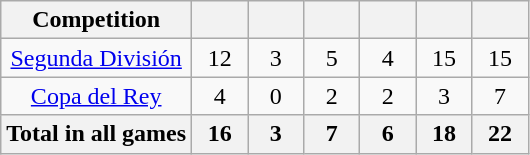<table class="wikitable" style="text-align:center">
<tr>
<th>Competition</th>
<th width=30></th>
<th width=30></th>
<th width=30></th>
<th width=30></th>
<th width=30></th>
<th width=30></th>
</tr>
<tr>
<td><a href='#'>Segunda División</a></td>
<td>12</td>
<td>3</td>
<td>5</td>
<td>4</td>
<td>15</td>
<td>15</td>
</tr>
<tr>
<td><a href='#'>Copa del Rey</a></td>
<td>4</td>
<td>0</td>
<td>2</td>
<td>2</td>
<td>3</td>
<td>7</td>
</tr>
<tr>
<th>Total in all games</th>
<th>16</th>
<th>3</th>
<th>7</th>
<th>6</th>
<th>18</th>
<th>22</th>
</tr>
</table>
